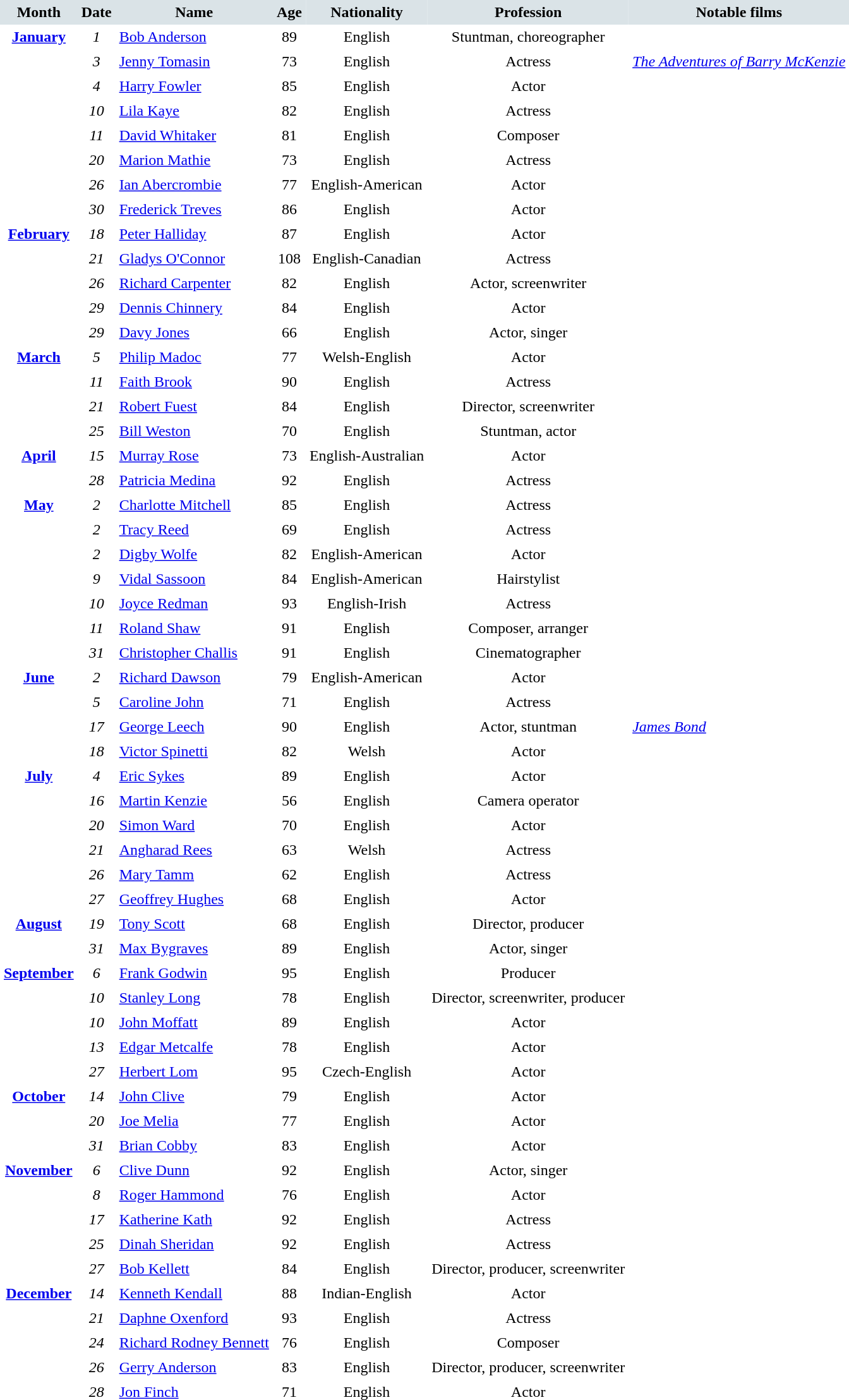<table cellspacing="0" cellpadding="4" border="0">
<tr style="background:#dae3e7; text-align:center;">
<td><strong>Month</strong></td>
<td><strong>Date</strong></td>
<td><strong>Name</strong></td>
<td><strong>Age</strong></td>
<td><strong>Nationality</strong></td>
<td><strong>Profession</strong></td>
<td><strong>Notable films</strong></td>
</tr>
<tr valign="top">
<td rowspan=8 style="text-align:center; vertical-align:top;"><strong><a href='#'>January</a></strong></td>
<td style="text-align:center;"><em>1</em></td>
<td><a href='#'>Bob Anderson</a></td>
<td style="text-align:center;">89</td>
<td style="text-align:center;">English</td>
<td style="text-align:center;">Stuntman, choreographer</td>
<td></td>
</tr>
<tr>
<td style="text-align:center;"><em>3</em></td>
<td><a href='#'>Jenny Tomasin</a></td>
<td style="text-align:center;">73</td>
<td style="text-align:center;">English</td>
<td style="text-align:center;">Actress</td>
<td><em><a href='#'>The Adventures of Barry McKenzie</a></em></td>
</tr>
<tr>
<td style="text-align:center;"><em>4</em></td>
<td><a href='#'>Harry Fowler</a></td>
<td style="text-align:center;">85</td>
<td style="text-align:center;">English</td>
<td style="text-align:center;">Actor</td>
<td></td>
</tr>
<tr>
<td style="text-align:center;"><em>10</em></td>
<td><a href='#'>Lila Kaye</a></td>
<td style="text-align:center;">82</td>
<td style="text-align:center;">English</td>
<td style="text-align:center;">Actress</td>
<td></td>
</tr>
<tr>
<td style="text-align:center;"><em>11</em></td>
<td><a href='#'>David Whitaker</a></td>
<td style="text-align:center;">81</td>
<td style="text-align:center;">English</td>
<td style="text-align:center;">Composer</td>
<td></td>
</tr>
<tr>
<td style="text-align:center;"><em>20</em></td>
<td><a href='#'>Marion Mathie</a></td>
<td style="text-align:center;">73</td>
<td style="text-align:center;">English</td>
<td style="text-align:center;">Actress</td>
<td></td>
</tr>
<tr>
<td style="text-align:center;"><em>26</em></td>
<td><a href='#'>Ian Abercrombie</a></td>
<td style="text-align:center;">77</td>
<td style="text-align:center;">English-American</td>
<td style="text-align:center;">Actor</td>
<td></td>
</tr>
<tr>
<td style="text-align:center;"><em>30</em></td>
<td><a href='#'>Frederick Treves</a></td>
<td style="text-align:center;">86</td>
<td style="text-align:center;">English</td>
<td style="text-align:center;">Actor</td>
<td></td>
</tr>
<tr valign="top">
<td rowspan=5 style="text-align:center; vertical-align:top;"><strong><a href='#'>February</a></strong></td>
<td style="text-align:center;"><em>18</em></td>
<td><a href='#'>Peter Halliday</a></td>
<td style="text-align:center;">87</td>
<td style="text-align:center;">English</td>
<td style="text-align:center;">Actor</td>
<td></td>
</tr>
<tr>
<td style="text-align:center;"><em>21</em></td>
<td><a href='#'>Gladys O'Connor</a></td>
<td style="text-align:center;">108</td>
<td style="text-align:center;">English-Canadian</td>
<td style="text-align:center;">Actress</td>
<td></td>
</tr>
<tr>
<td style="text-align:center;"><em>26</em></td>
<td><a href='#'>Richard Carpenter</a></td>
<td style="text-align:center;">82</td>
<td style="text-align:center;">English</td>
<td style="text-align:center;">Actor, screenwriter</td>
<td></td>
</tr>
<tr>
<td style="text-align:center;"><em>29</em></td>
<td><a href='#'>Dennis Chinnery</a></td>
<td style="text-align:center;">84</td>
<td style="text-align:center;">English</td>
<td style="text-align:center;">Actor</td>
<td></td>
</tr>
<tr>
<td style="text-align:center;"><em>29</em></td>
<td><a href='#'>Davy Jones</a></td>
<td style="text-align:center;">66</td>
<td style="text-align:center;">English</td>
<td style="text-align:center;">Actor, singer</td>
<td></td>
</tr>
<tr>
<td rowspan=4 style="text-align:center; vertical-align:top;"><strong><a href='#'>March</a></strong></td>
<td style="text-align:center;"><em>5</em></td>
<td><a href='#'>Philip Madoc</a></td>
<td style="text-align:center;">77</td>
<td style="text-align:center;">Welsh-English</td>
<td style="text-align:center;">Actor</td>
<td></td>
</tr>
<tr>
<td style="text-align:center;"><em>11</em></td>
<td><a href='#'>Faith Brook</a></td>
<td style="text-align:center;">90</td>
<td style="text-align:center;">English</td>
<td style="text-align:center;">Actress</td>
<td></td>
</tr>
<tr>
<td style="text-align:center;"><em>21</em></td>
<td><a href='#'>Robert Fuest</a></td>
<td style="text-align:center;">84</td>
<td style="text-align:center;">English</td>
<td style="text-align:center;">Director, screenwriter</td>
<td></td>
</tr>
<tr>
<td style="text-align:center;"><em>25</em></td>
<td><a href='#'>Bill Weston</a></td>
<td style="text-align:center;">70</td>
<td style="text-align:center;">English</td>
<td style="text-align:center;">Stuntman, actor</td>
<td></td>
</tr>
<tr>
<td rowspan=2 style="text-align:center; vertical-align:top;"><strong><a href='#'>April</a></strong></td>
<td style="text-align:center;"><em>15</em></td>
<td><a href='#'>Murray Rose</a></td>
<td style="text-align:center;">73</td>
<td style="text-align:center;">English-Australian</td>
<td style="text-align:center;">Actor</td>
<td></td>
</tr>
<tr>
<td style="text-align:center;"><em>28</em></td>
<td><a href='#'>Patricia Medina</a></td>
<td style="text-align:center;">92</td>
<td style="text-align:center;">English</td>
<td style="text-align:center;">Actress</td>
<td></td>
</tr>
<tr>
<td rowspan=7 style="text-align:center; vertical-align:top;"><strong><a href='#'>May</a></strong></td>
<td style="text-align:center;"><em>2</em></td>
<td><a href='#'>Charlotte Mitchell</a></td>
<td style="text-align:center;">85</td>
<td style="text-align:center;">English</td>
<td style="text-align:center;">Actress</td>
<td></td>
</tr>
<tr>
<td style="text-align:center;"><em>2</em></td>
<td><a href='#'>Tracy Reed</a></td>
<td style="text-align:center;">69</td>
<td style="text-align:center;">English</td>
<td style="text-align:center;">Actress</td>
<td></td>
</tr>
<tr>
<td style="text-align:center;"><em>2</em></td>
<td><a href='#'>Digby Wolfe</a></td>
<td style="text-align:center;">82</td>
<td style="text-align:center;">English-American</td>
<td style="text-align:center;">Actor</td>
<td></td>
</tr>
<tr>
<td style="text-align:center;"><em>9</em></td>
<td><a href='#'>Vidal Sassoon</a></td>
<td style="text-align:center;">84</td>
<td style="text-align:center;">English-American</td>
<td style="text-align:center;">Hairstylist</td>
<td></td>
</tr>
<tr>
<td style="text-align:center;"><em>10</em></td>
<td><a href='#'>Joyce Redman</a></td>
<td style="text-align:center;">93</td>
<td style="text-align:center;">English-Irish</td>
<td style="text-align:center;">Actress</td>
<td></td>
</tr>
<tr>
<td style="text-align:center;"><em>11</em></td>
<td><a href='#'>Roland Shaw</a></td>
<td style="text-align:center;">91</td>
<td style="text-align:center;">English</td>
<td style="text-align:center;">Composer, arranger</td>
<td></td>
</tr>
<tr>
<td style="text-align:center;"><em>31</em></td>
<td><a href='#'>Christopher Challis</a></td>
<td style="text-align:center;">91</td>
<td style="text-align:center;">English</td>
<td style="text-align:center;">Cinematographer</td>
<td></td>
</tr>
<tr>
<td rowspan=4 style="text-align:center; vertical-align:top;"><strong><a href='#'>June</a></strong></td>
<td style="text-align:center;"><em>2</em></td>
<td><a href='#'>Richard Dawson</a></td>
<td style="text-align:center;">79</td>
<td style="text-align:center;">English-American</td>
<td style="text-align:center;">Actor</td>
<td></td>
</tr>
<tr>
<td style="text-align:center;"><em>5</em></td>
<td><a href='#'>Caroline John</a></td>
<td style="text-align:center;">71</td>
<td style="text-align:center;">English</td>
<td style="text-align:center;">Actress</td>
<td></td>
</tr>
<tr>
<td style="text-align:center;"><em>17</em></td>
<td><a href='#'>George Leech</a></td>
<td style="text-align:center;">90</td>
<td style="text-align:center;">English</td>
<td style="text-align:center;">Actor, stuntman</td>
<td><em><a href='#'>James Bond</a></em></td>
</tr>
<tr>
<td style="text-align:center;"><em>18</em></td>
<td><a href='#'>Victor Spinetti</a></td>
<td style="text-align:center;">82</td>
<td style="text-align:center;">Welsh</td>
<td style="text-align:center;">Actor</td>
<td></td>
</tr>
<tr>
<td rowspan=6 style="text-align:center; vertical-align:top;"><strong><a href='#'>July</a></strong></td>
<td style="text-align:center;"><em>4</em></td>
<td><a href='#'>Eric Sykes</a></td>
<td style="text-align:center;">89</td>
<td style="text-align:center;">English</td>
<td style="text-align:center;">Actor</td>
<td></td>
</tr>
<tr>
<td style="text-align:center;"><em>16</em></td>
<td><a href='#'>Martin Kenzie</a></td>
<td style="text-align:center;">56</td>
<td style="text-align:center;">English</td>
<td style="text-align:center;">Camera operator</td>
<td></td>
</tr>
<tr>
<td style="text-align:center;"><em>20</em></td>
<td><a href='#'>Simon Ward</a></td>
<td style="text-align:center;">70</td>
<td style="text-align:center;">English</td>
<td style="text-align:center;">Actor</td>
<td></td>
</tr>
<tr>
<td style="text-align:center;"><em>21</em></td>
<td><a href='#'>Angharad Rees</a></td>
<td style="text-align:center;">63</td>
<td style="text-align:center;">Welsh</td>
<td style="text-align:center;">Actress</td>
<td></td>
</tr>
<tr>
<td style="text-align:center;"><em>26</em></td>
<td><a href='#'>Mary Tamm</a></td>
<td style="text-align:center;">62</td>
<td style="text-align:center;">English</td>
<td style="text-align:center;">Actress</td>
<td></td>
</tr>
<tr>
<td style="text-align:center;"><em>27</em></td>
<td><a href='#'>Geoffrey Hughes</a></td>
<td style="text-align:center;">68</td>
<td style="text-align:center;">English</td>
<td style="text-align:center;">Actor</td>
<td></td>
</tr>
<tr>
<td rowspan=2 style="text-align:center; vertical-align:top;"><strong><a href='#'>August</a></strong></td>
<td style="text-align:center;"><em>19</em></td>
<td><a href='#'>Tony Scott</a></td>
<td style="text-align:center;">68</td>
<td style="text-align:center;">English</td>
<td style="text-align:center;">Director, producer</td>
<td></td>
</tr>
<tr>
<td style="text-align:center;"><em>31</em></td>
<td><a href='#'>Max Bygraves</a></td>
<td style="text-align:center;">89</td>
<td style="text-align:center;">English</td>
<td style="text-align:center;">Actor, singer</td>
<td></td>
</tr>
<tr>
<td rowspan=5 style="text-align:center; vertical-align:top;"><strong><a href='#'>September</a></strong></td>
<td style="text-align:center;"><em>6</em></td>
<td><a href='#'>Frank Godwin</a></td>
<td style="text-align:center;">95</td>
<td style="text-align:center;">English</td>
<td style="text-align:center;">Producer</td>
<td></td>
</tr>
<tr>
<td style="text-align:center;"><em>10</em></td>
<td><a href='#'>Stanley Long</a></td>
<td style="text-align:center;">78</td>
<td style="text-align:center;">English</td>
<td style="text-align:center;">Director, screenwriter, producer</td>
<td></td>
</tr>
<tr>
<td style="text-align:center;"><em>10</em></td>
<td><a href='#'>John Moffatt</a></td>
<td style="text-align:center;">89</td>
<td style="text-align:center;">English</td>
<td style="text-align:center;">Actor</td>
<td></td>
</tr>
<tr>
<td style="text-align:center;"><em>13</em></td>
<td><a href='#'>Edgar Metcalfe</a></td>
<td style="text-align:center;">78</td>
<td style="text-align:center;">English</td>
<td style="text-align:center;">Actor</td>
<td></td>
</tr>
<tr>
<td style="text-align:center;"><em>27</em></td>
<td><a href='#'>Herbert Lom</a></td>
<td style="text-align:center;">95</td>
<td style="text-align:center;">Czech-English</td>
<td style="text-align:center;">Actor</td>
<td></td>
</tr>
<tr>
<td rowspan=3 style="text-align:center; vertical-align:top;"><strong><a href='#'>October</a></strong></td>
<td style="text-align:center;"><em>14</em></td>
<td><a href='#'>John Clive</a></td>
<td style="text-align:center;">79</td>
<td style="text-align:center;">English</td>
<td style="text-align:center;">Actor</td>
<td></td>
</tr>
<tr>
<td style="text-align:center;"><em>20</em></td>
<td><a href='#'>Joe Melia</a></td>
<td style="text-align:center;">77</td>
<td style="text-align:center;">English</td>
<td style="text-align:center;">Actor</td>
<td></td>
</tr>
<tr>
<td style="text-align:center;"><em>31</em></td>
<td><a href='#'>Brian Cobby</a></td>
<td style="text-align:center;">83</td>
<td style="text-align:center;">English</td>
<td style="text-align:center;">Actor</td>
<td></td>
</tr>
<tr>
<td rowspan=5 style="text-align:center; vertical-align:top;"><strong><a href='#'>November</a></strong></td>
<td style="text-align:center;"><em>6</em></td>
<td><a href='#'>Clive Dunn</a></td>
<td style="text-align:center;">92</td>
<td style="text-align:center;">English</td>
<td style="text-align:center;">Actor, singer</td>
<td></td>
</tr>
<tr>
<td style="text-align:center;"><em>8</em></td>
<td><a href='#'>Roger Hammond</a></td>
<td style="text-align:center;">76</td>
<td style="text-align:center;">English</td>
<td style="text-align:center;">Actor</td>
<td></td>
</tr>
<tr>
<td style="text-align:center;"><em>17</em></td>
<td><a href='#'>Katherine Kath</a></td>
<td style="text-align:center;">92</td>
<td style="text-align:center;">English</td>
<td style="text-align:center;">Actress</td>
<td></td>
</tr>
<tr>
<td style="text-align:center;"><em>25</em></td>
<td><a href='#'>Dinah Sheridan</a></td>
<td style="text-align:center;">92</td>
<td style="text-align:center;">English</td>
<td style="text-align:center;">Actress</td>
<td></td>
</tr>
<tr>
<td style="text-align:center;"><em>27</em></td>
<td><a href='#'>Bob Kellett</a></td>
<td style="text-align:center;">84</td>
<td style="text-align:center;">English</td>
<td style="text-align:center;">Director, producer, screenwriter</td>
<td></td>
</tr>
<tr>
<td rowspan=5 style="text-align:center; vertical-align:top;"><strong><a href='#'>December</a></strong></td>
<td style="text-align:center;"><em>14</em></td>
<td><a href='#'>Kenneth Kendall</a></td>
<td style="text-align:center;">88</td>
<td style="text-align:center;">Indian-English</td>
<td style="text-align:center;">Actor</td>
<td></td>
</tr>
<tr>
<td style="text-align:center;"><em>21</em></td>
<td><a href='#'>Daphne Oxenford</a></td>
<td style="text-align:center;">93</td>
<td style="text-align:center;">English</td>
<td style="text-align:center;">Actress</td>
<td></td>
</tr>
<tr>
<td style="text-align:center;"><em>24</em></td>
<td><a href='#'>Richard Rodney Bennett</a></td>
<td style="text-align:center;">76</td>
<td style="text-align:center;">English</td>
<td style="text-align:center;">Composer</td>
<td></td>
</tr>
<tr>
<td style="text-align:center;"><em>26</em></td>
<td><a href='#'>Gerry Anderson</a></td>
<td style="text-align:center;">83</td>
<td style="text-align:center;">English</td>
<td style="text-align:center;">Director, producer, screenwriter</td>
<td></td>
</tr>
<tr>
<td style="text-align:center;"><em>28</em></td>
<td><a href='#'>Jon Finch</a></td>
<td style="text-align:center;">71</td>
<td style="text-align:center;">English</td>
<td style="text-align:center;">Actor</td>
<td></td>
</tr>
</table>
